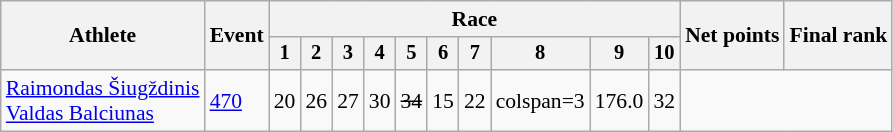<table class="wikitable" style="font-size:90%">
<tr>
<th rowspan="2">Athlete</th>
<th rowspan="2">Event</th>
<th colspan=10>Race</th>
<th rowspan=2>Net points</th>
<th rowspan=2>Final rank</th>
</tr>
<tr style="font-size:95%">
<th>1</th>
<th>2</th>
<th>3</th>
<th>4</th>
<th>5</th>
<th>6</th>
<th>7</th>
<th>8</th>
<th>9</th>
<th>10</th>
</tr>
<tr align=center>
<td align=left><a href='#'>Raimondas Šiugždinis</a><br><a href='#'>Valdas Balciunas</a></td>
<td align=left><a href='#'>470</a></td>
<td>20</td>
<td>26</td>
<td>27</td>
<td>30</td>
<td><s>34</s></td>
<td>15</td>
<td>22</td>
<td>colspan=3 </td>
<td>176.0</td>
<td>32</td>
</tr>
</table>
